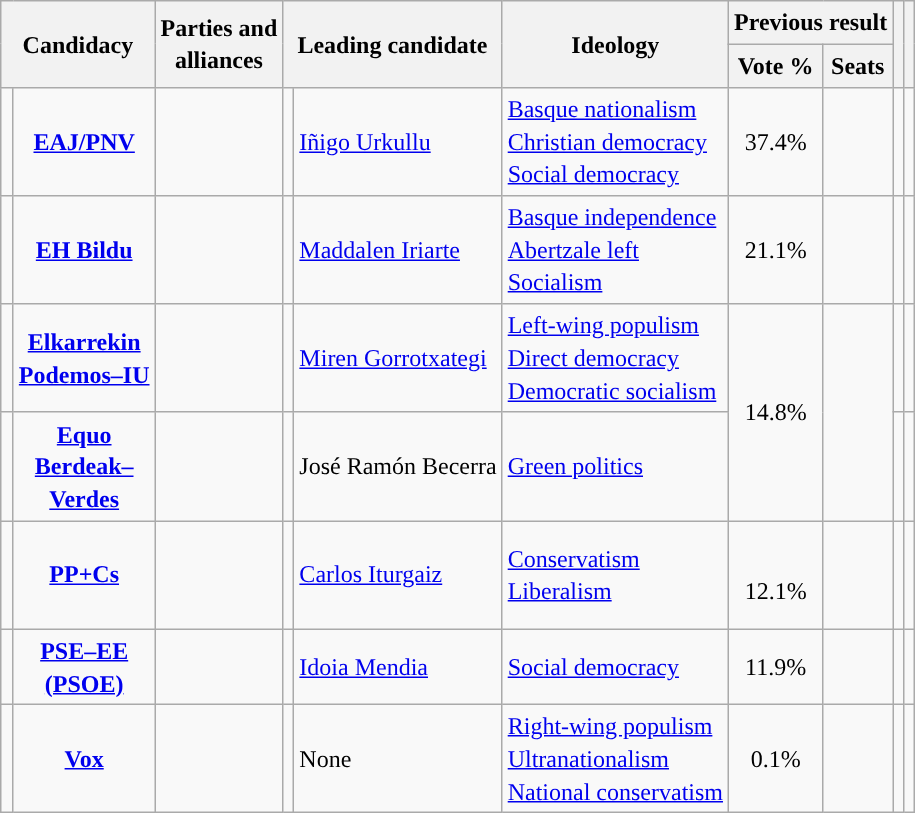<table class="wikitable" style="line-height:1.35em; text-align:left;">
<tr>
<th colspan="2" rowspan="2">Candidacy</th>
<th rowspan="2">Parties and<br>alliances</th>
<th colspan="2" rowspan="2">Leading candidate</th>
<th rowspan="2">Ideology</th>
<th colspan="2">Previous result</th>
<th rowspan="2"></th>
<th rowspan="2"></th>
</tr>
<tr>
<th>Vote %</th>
<th>Seats</th>
</tr>
<tr>
<td width="1" style="color:inherit;background:"></td>
<td align="center"><strong><a href='#'>EAJ/PNV</a></strong></td>
<td></td>
<td></td>
<td><a href='#'>Iñigo Urkullu</a></td>
<td><a href='#'>Basque nationalism</a><br><a href='#'>Christian democracy</a><br><a href='#'>Social democracy</a></td>
<td align="center">37.4%</td>
<td></td>
<td></td>
<td></td>
</tr>
<tr>
<td style="color:inherit;background:"></td>
<td align="center"><strong><a href='#'>EH Bildu</a></strong></td>
<td></td>
<td></td>
<td><a href='#'>Maddalen Iriarte</a></td>
<td><a href='#'>Basque independence</a><br><a href='#'>Abertzale left</a><br><a href='#'>Socialism</a></td>
<td align="center">21.1%</td>
<td></td>
<td></td>
<td><br><br></td>
</tr>
<tr>
<td style="color:inherit;background:"></td>
<td align="center"><strong><a href='#'>Elkarrekin<br>Podemos–IU</a></strong></td>
<td></td>
<td></td>
<td><a href='#'>Miren Gorrotxategi</a></td>
<td><a href='#'>Left-wing populism</a><br><a href='#'>Direct democracy</a><br><a href='#'>Democratic socialism</a></td>
<td rowspan="2" align="center">14.8%</td>
<td rowspan="2"></td>
<td></td>
<td><br><br></td>
</tr>
<tr>
<td style="color:inherit;background:"></td>
<td align="center"><strong><a href='#'>Equo<br>Berdeak–<br>Verdes</a></strong></td>
<td></td>
<td></td>
<td>José Ramón Becerra</td>
<td><a href='#'>Green politics</a></td>
<td></td>
<td></td>
</tr>
<tr>
<td style="color:inherit;background:"></td>
<td align="center"><strong><a href='#'>PP+Cs</a></strong></td>
<td></td>
<td></td>
<td><a href='#'>Carlos Iturgaiz</a></td>
<td><a href='#'>Conservatism</a><br><a href='#'>Liberalism</a></td>
<td align="center"><br>12.1%<br></td>
<td></td>
<td></td>
<td><br><br><br></td>
</tr>
<tr>
<td style="color:inherit;background:"></td>
<td align="center"><strong><a href='#'>PSE–EE<br>(PSOE)</a></strong></td>
<td></td>
<td></td>
<td><a href='#'>Idoia Mendia</a></td>
<td><a href='#'>Social democracy</a></td>
<td align="center">11.9%</td>
<td></td>
<td></td>
<td></td>
</tr>
<tr>
<td style="color:inherit;background:"></td>
<td align="center"><strong><a href='#'>Vox</a></strong></td>
<td></td>
<td></td>
<td>None</td>
<td><a href='#'>Right-wing populism</a><br><a href='#'>Ultranationalism</a><br><a href='#'>National conservatism</a></td>
<td align="center">0.1%</td>
<td></td>
<td></td>
<td></td>
</tr>
</table>
